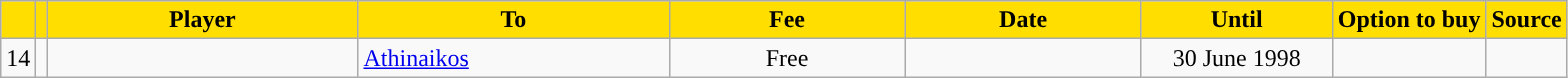<table class="wikitable sortable">
<tr>
<th style="background:#FFDE00"></th>
<th style="background:#FFDE00"></th>
<th width=200 style="background:#FFDE00">Player</th>
<th width=200 style="background:#FFDE00">To</th>
<th width=150 style="background:#FFDE00">Fee</th>
<th width=150 style="background:#FFDE00">Date</th>
<th width=120 style="background:#FFDE00">Until</th>
<th style="background:#FFDE00">Option to buy</th>
<th style="background:#FFDE00">Source</th>
</tr>
<tr>
<td align=center>14</td>
<td align=center></td>
<td></td>
<td> <a href='#'>Athinaikos</a></td>
<td align=center>Free</td>
<td align=center></td>
<td align=center>30 June 1998</td>
<td align=center></td>
<td align=center></td>
</tr>
</table>
